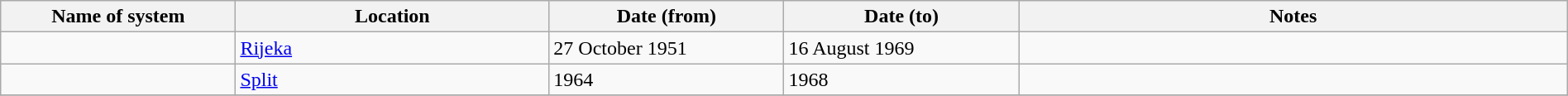<table class="wikitable" width=100%>
<tr>
<th width=15%>Name of system</th>
<th width=20%>Location</th>
<th width=15%>Date (from)</th>
<th width=15%>Date (to)</th>
<th width=35%>Notes</th>
</tr>
<tr>
<td> </td>
<td><a href='#'>Rijeka</a></td>
<td>27 October 1951</td>
<td>16 August 1969</td>
<td> </td>
</tr>
<tr>
<td> </td>
<td><a href='#'>Split</a></td>
<td>1964</td>
<td>1968</td>
<td> </td>
</tr>
<tr>
</tr>
</table>
